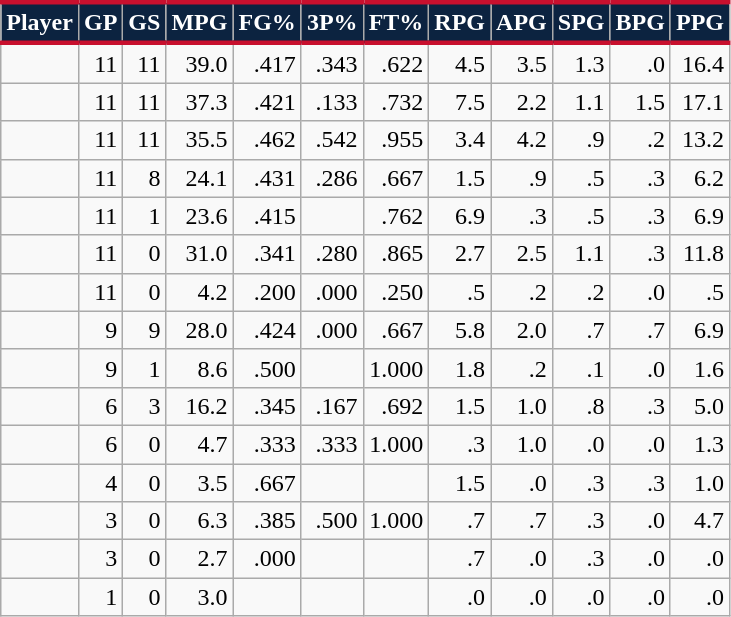<table class="wikitable sortable" style="text-align:right;">
<tr>
<th style="background:#0C2340; color:#FFFFFF; border-top:#C8102E 3px solid; border-bottom:#C8102E 3px solid;">Player</th>
<th style="background:#0C2340; color:#FFFFFF; border-top:#C8102E 3px solid; border-bottom:#C8102E 3px solid;">GP</th>
<th style="background:#0C2340; color:#FFFFFF; border-top:#C8102E 3px solid; border-bottom:#C8102E 3px solid;">GS</th>
<th style="background:#0C2340; color:#FFFFFF; border-top:#C8102E 3px solid; border-bottom:#C8102E 3px solid;">MPG</th>
<th style="background:#0C2340; color:#FFFFFF; border-top:#C8102E 3px solid; border-bottom:#C8102E 3px solid;">FG%</th>
<th style="background:#0C2340; color:#FFFFFF; border-top:#C8102E 3px solid; border-bottom:#C8102E 3px solid;">3P%</th>
<th style="background:#0C2340; color:#FFFFFF; border-top:#C8102E 3px solid; border-bottom:#C8102E 3px solid;">FT%</th>
<th style="background:#0C2340; color:#FFFFFF; border-top:#C8102E 3px solid; border-bottom:#C8102E 3px solid;">RPG</th>
<th style="background:#0C2340; color:#FFFFFF; border-top:#C8102E 3px solid; border-bottom:#C8102E 3px solid;">APG</th>
<th style="background:#0C2340; color:#FFFFFF; border-top:#C8102E 3px solid; border-bottom:#C8102E 3px solid;">SPG</th>
<th style="background:#0C2340; color:#FFFFFF; border-top:#C8102E 3px solid; border-bottom:#C8102E 3px solid;">BPG</th>
<th style="background:#0C2340; color:#FFFFFF; border-top:#C8102E 3px solid; border-bottom:#C8102E 3px solid;">PPG</th>
</tr>
<tr>
<td style="text-align:left;"></td>
<td>11</td>
<td>11</td>
<td>39.0</td>
<td>.417</td>
<td>.343</td>
<td>.622</td>
<td>4.5</td>
<td>3.5</td>
<td>1.3</td>
<td>.0</td>
<td>16.4</td>
</tr>
<tr>
<td style="text-align:left;"></td>
<td>11</td>
<td>11</td>
<td>37.3</td>
<td>.421</td>
<td>.133</td>
<td>.732</td>
<td>7.5</td>
<td>2.2</td>
<td>1.1</td>
<td>1.5</td>
<td>17.1</td>
</tr>
<tr>
<td style="text-align:left;"></td>
<td>11</td>
<td>11</td>
<td>35.5</td>
<td>.462</td>
<td>.542</td>
<td>.955</td>
<td>3.4</td>
<td>4.2</td>
<td>.9</td>
<td>.2</td>
<td>13.2</td>
</tr>
<tr>
<td style="text-align:left;"></td>
<td>11</td>
<td>8</td>
<td>24.1</td>
<td>.431</td>
<td>.286</td>
<td>.667</td>
<td>1.5</td>
<td>.9</td>
<td>.5</td>
<td>.3</td>
<td>6.2</td>
</tr>
<tr>
<td style="text-align:left;"></td>
<td>11</td>
<td>1</td>
<td>23.6</td>
<td>.415</td>
<td></td>
<td>.762</td>
<td>6.9</td>
<td>.3</td>
<td>.5</td>
<td>.3</td>
<td>6.9</td>
</tr>
<tr>
<td style="text-align:left;"></td>
<td>11</td>
<td>0</td>
<td>31.0</td>
<td>.341</td>
<td>.280</td>
<td>.865</td>
<td>2.7</td>
<td>2.5</td>
<td>1.1</td>
<td>.3</td>
<td>11.8</td>
</tr>
<tr>
<td style="text-align:left;"></td>
<td>11</td>
<td>0</td>
<td>4.2</td>
<td>.200</td>
<td>.000</td>
<td>.250</td>
<td>.5</td>
<td>.2</td>
<td>.2</td>
<td>.0</td>
<td>.5</td>
</tr>
<tr>
<td style="text-align:left;"></td>
<td>9</td>
<td>9</td>
<td>28.0</td>
<td>.424</td>
<td>.000</td>
<td>.667</td>
<td>5.8</td>
<td>2.0</td>
<td>.7</td>
<td>.7</td>
<td>6.9</td>
</tr>
<tr>
<td style="text-align:left;"></td>
<td>9</td>
<td>1</td>
<td>8.6</td>
<td>.500</td>
<td></td>
<td>1.000</td>
<td>1.8</td>
<td>.2</td>
<td>.1</td>
<td>.0</td>
<td>1.6</td>
</tr>
<tr>
<td style="text-align:left;"></td>
<td>6</td>
<td>3</td>
<td>16.2</td>
<td>.345</td>
<td>.167</td>
<td>.692</td>
<td>1.5</td>
<td>1.0</td>
<td>.8</td>
<td>.3</td>
<td>5.0</td>
</tr>
<tr>
<td style="text-align:left;"></td>
<td>6</td>
<td>0</td>
<td>4.7</td>
<td>.333</td>
<td>.333</td>
<td>1.000</td>
<td>.3</td>
<td>1.0</td>
<td>.0</td>
<td>.0</td>
<td>1.3</td>
</tr>
<tr>
<td style="text-align:left;"></td>
<td>4</td>
<td>0</td>
<td>3.5</td>
<td>.667</td>
<td></td>
<td></td>
<td>1.5</td>
<td>.0</td>
<td>.3</td>
<td>.3</td>
<td>1.0</td>
</tr>
<tr>
<td style="text-align:left;"></td>
<td>3</td>
<td>0</td>
<td>6.3</td>
<td>.385</td>
<td>.500</td>
<td>1.000</td>
<td>.7</td>
<td>.7</td>
<td>.3</td>
<td>.0</td>
<td>4.7</td>
</tr>
<tr>
<td style="text-align:left;"></td>
<td>3</td>
<td>0</td>
<td>2.7</td>
<td>.000</td>
<td></td>
<td></td>
<td>.7</td>
<td>.0</td>
<td>.3</td>
<td>.0</td>
<td>.0</td>
</tr>
<tr>
<td style="text-align:left;"></td>
<td>1</td>
<td>0</td>
<td>3.0</td>
<td></td>
<td></td>
<td></td>
<td>.0</td>
<td>.0</td>
<td>.0</td>
<td>.0</td>
<td>.0</td>
</tr>
</table>
